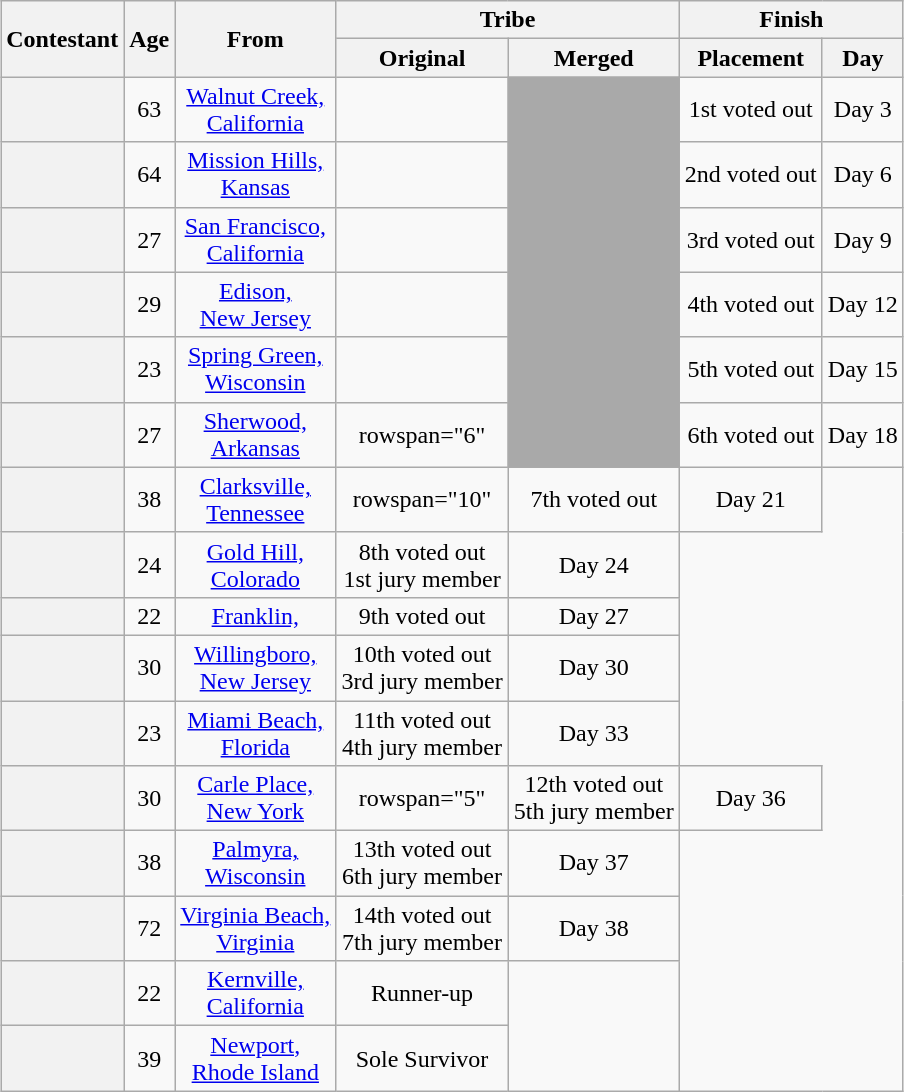<table class="wikitable sortable" style="margin:auto; text-align:center;">
<tr>
<th rowspan="2" scope="col">Contestant</th>
<th rowspan="2" scope="col">Age</th>
<th rowspan="2" scope="col" class=unsortable>From</th>
<th colspan="2" scope="colgroup">Tribe</th>
<th colspan="2" scope="colgroup">Finish</th>
</tr>
<tr>
<th scope="col">Original</th>
<th scope="col" class=unsortable>Merged</th>
<th scope="col" class=unsortable>Placement</th>
<th scope="col" class=unsortable>Day</th>
</tr>
<tr>
<th scope="row" style="text-align:left;"></th>
<td>63</td>
<td><a href='#'>Walnut Creek,<br>California</a></td>
<td></td>
<td rowspan="6" style="background-color:darkgrey;"></td>
<td>1st voted out</td>
<td>Day 3</td>
</tr>
<tr>
<th scope="row" style="text-align:left;"></th>
<td>64</td>
<td><a href='#'>Mission Hills,<br>Kansas</a></td>
<td></td>
<td>2nd voted out</td>
<td>Day 6</td>
</tr>
<tr>
<th scope="row" style="text-align:left;"></th>
<td>27</td>
<td><a href='#'>San Francisco,<br>California</a></td>
<td></td>
<td>3rd voted out</td>
<td>Day 9</td>
</tr>
<tr>
<th scope="row" style="text-align:left;"></th>
<td>29</td>
<td><a href='#'>Edison,<br>New Jersey</a></td>
<td></td>
<td>4th voted out</td>
<td>Day 12</td>
</tr>
<tr>
<th scope="row" style="text-align:left;"></th>
<td>23</td>
<td><a href='#'>Spring Green,<br>Wisconsin</a></td>
<td></td>
<td>5th voted out</td>
<td>Day 15</td>
</tr>
<tr>
<th scope="row" style="text-align:left;"></th>
<td>27</td>
<td><a href='#'>Sherwood,<br>Arkansas</a></td>
<td>rowspan="6" </td>
<td>6th voted out</td>
<td>Day 18</td>
</tr>
<tr>
<th scope="row" style="text-align:left;"></th>
<td>38</td>
<td><a href='#'>Clarksville,<br>Tennessee</a></td>
<td>rowspan="10" </td>
<td>7th voted out</td>
<td>Day 21</td>
</tr>
<tr>
<th scope="row" style="text-align:left;"></th>
<td>24</td>
<td><a href='#'>Gold Hill,<br>Colorado</a></td>
<td>8th voted out<br>1st jury member</td>
<td>Day 24</td>
</tr>
<tr>
<th scope="row" style="text-align:left;"></th>
<td>22</td>
<td><a href='#'>Franklin,<br></a></td>
<td>9th voted out<br></td>
<td>Day 27</td>
</tr>
<tr>
<th scope="row" style="text-align:left;"></th>
<td>30</td>
<td><a href='#'>Willingboro,<br>New Jersey</a></td>
<td>10th voted out<br>3rd jury member</td>
<td>Day 30</td>
</tr>
<tr>
<th scope="row" style="text-align:left;"></th>
<td>23</td>
<td><a href='#'>Miami Beach,<br>Florida</a></td>
<td>11th voted out<br>4th jury member</td>
<td>Day 33</td>
</tr>
<tr>
<th scope="row" style="text-align:left;"></th>
<td>30</td>
<td><a href='#'>Carle Place,<br>New York</a></td>
<td>rowspan="5" </td>
<td>12th voted out<br>5th jury member</td>
<td>Day 36</td>
</tr>
<tr>
<th scope="row" style="text-align:left;"></th>
<td>38</td>
<td><a href='#'>Palmyra,<br>Wisconsin</a></td>
<td>13th voted out<br>6th jury member</td>
<td>Day 37</td>
</tr>
<tr>
<th scope="row" style="text-align:left;"></th>
<td>72</td>
<td><a href='#'>Virginia Beach,<br>Virginia</a></td>
<td>14th voted out<br>7th jury member</td>
<td>Day 38</td>
</tr>
<tr>
<th scope="row" style="text-align:left;"></th>
<td>22</td>
<td><a href='#'>Kernville,<br>California</a></td>
<td>Runner-up</td>
<td rowspan="2"></td>
</tr>
<tr>
<th scope="row" style="text-align:left;"></th>
<td>39</td>
<td><a href='#'>Newport,<br>Rhode Island</a></td>
<td>Sole Survivor</td>
</tr>
</table>
